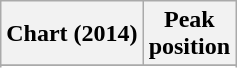<table class="wikitable sortable plainrowheaders">
<tr>
<th scope="col">Chart (2014)</th>
<th scope="col">Peak<br>position</th>
</tr>
<tr>
</tr>
<tr>
</tr>
<tr>
</tr>
<tr>
</tr>
<tr>
</tr>
</table>
